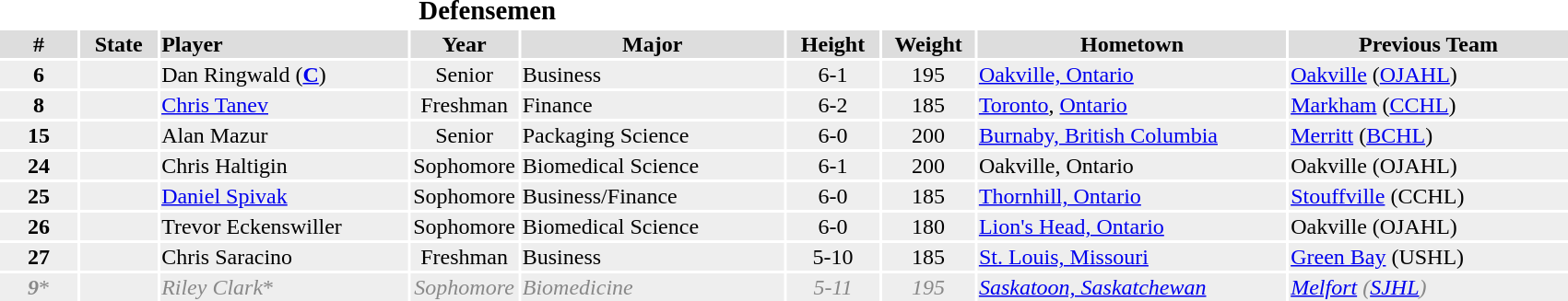<table width=90%>
<tr>
<th colspan=7  style="text-align:center"><big>Defensemen</big></th>
</tr>
<tr bgcolor="#dddddd">
<th width=5%>#</th>
<th width=5%>State</th>
<td align=left!!width=16%><strong>Player</strong></td>
<th width=7%>Year</th>
<th width=17%>Major</th>
<th width=6%>Height</th>
<th width=6%>Weight</th>
<th width=20%>Hometown</th>
<th width=18%>Previous Team</th>
</tr>
<tr bgcolor="#eeeeee">
<td align=center><strong>6</strong></td>
<td align=center></td>
<td>Dan Ringwald (<strong><a href='#'>C</a></strong>)</td>
<td align=center>Senior</td>
<td>Business</td>
<td align=center>6-1</td>
<td align=center>195</td>
<td><a href='#'>Oakville, Ontario</a></td>
<td><a href='#'>Oakville</a> (<a href='#'>OJAHL</a>)</td>
</tr>
<tr bgcolor="#eeeeee">
<td align=center><strong>8</strong></td>
<td align=center></td>
<td><a href='#'>Chris Tanev</a></td>
<td align=center>Freshman</td>
<td>Finance</td>
<td align=center>6-2</td>
<td align=center>185</td>
<td><a href='#'>Toronto</a>, <a href='#'>Ontario</a></td>
<td><a href='#'>Markham</a> (<a href='#'>CCHL</a>)</td>
</tr>
<tr bgcolor="#eeeeee">
<td align=center><strong>15</strong></td>
<td align=center></td>
<td>Alan Mazur</td>
<td align=center>Senior</td>
<td>Packaging Science</td>
<td align=center>6-0</td>
<td align=center>200</td>
<td><a href='#'>Burnaby, British Columbia</a></td>
<td><a href='#'>Merritt</a> (<a href='#'>BCHL</a>)</td>
</tr>
<tr bgcolor="#eeeeee">
<td align=center><strong>24</strong></td>
<td align=center></td>
<td>Chris Haltigin</td>
<td align=center>Sophomore</td>
<td>Biomedical Science</td>
<td align=center>6-1</td>
<td align=center>200</td>
<td>Oakville, Ontario</td>
<td>Oakville (OJAHL)</td>
</tr>
<tr bgcolor="#eeeeee">
<td align=center><strong>25</strong></td>
<td align=center></td>
<td><a href='#'>Daniel Spivak</a></td>
<td align=center>Sophomore</td>
<td>Business/Finance</td>
<td align=center>6-0</td>
<td align=center>185</td>
<td><a href='#'>Thornhill, Ontario</a></td>
<td><a href='#'>Stouffville</a> (CCHL)</td>
</tr>
<tr bgcolor="#eeeeee">
<td align=center><strong>26</strong></td>
<td align=center></td>
<td>Trevor Eckenswiller</td>
<td align=center>Sophomore</td>
<td>Biomedical Science</td>
<td align=center>6-0</td>
<td align=center>180</td>
<td><a href='#'>Lion's Head, Ontario</a></td>
<td>Oakville (OJAHL)</td>
</tr>
<tr bgcolor="#eeeeee">
<td align=center><strong>27</strong></td>
<td align=center></td>
<td>Chris Saracino</td>
<td align=center>Freshman</td>
<td>Business</td>
<td align=center>5-10</td>
<td align=center>185</td>
<td><a href='#'>St. Louis, Missouri</a></td>
<td><a href='#'>Green Bay</a> (USHL)</td>
</tr>
<tr style="background:#eeeeee;color:#888888">
<td align=center><strong><em>9</em></strong>*</td>
<td align=center></td>
<td><em>Riley Clark</em>*</td>
<td align=center><em>Sophomore</em></td>
<td><em>Biomedicine</em></td>
<td align=center><em>5-11</em></td>
<td align=center><em>195</em></td>
<td><em><a href='#'>Saskatoon, Saskatchewan</a></em></td>
<td><em><a href='#'>Melfort</a> (<a href='#'>SJHL</a>)</em></td>
</tr>
</table>
